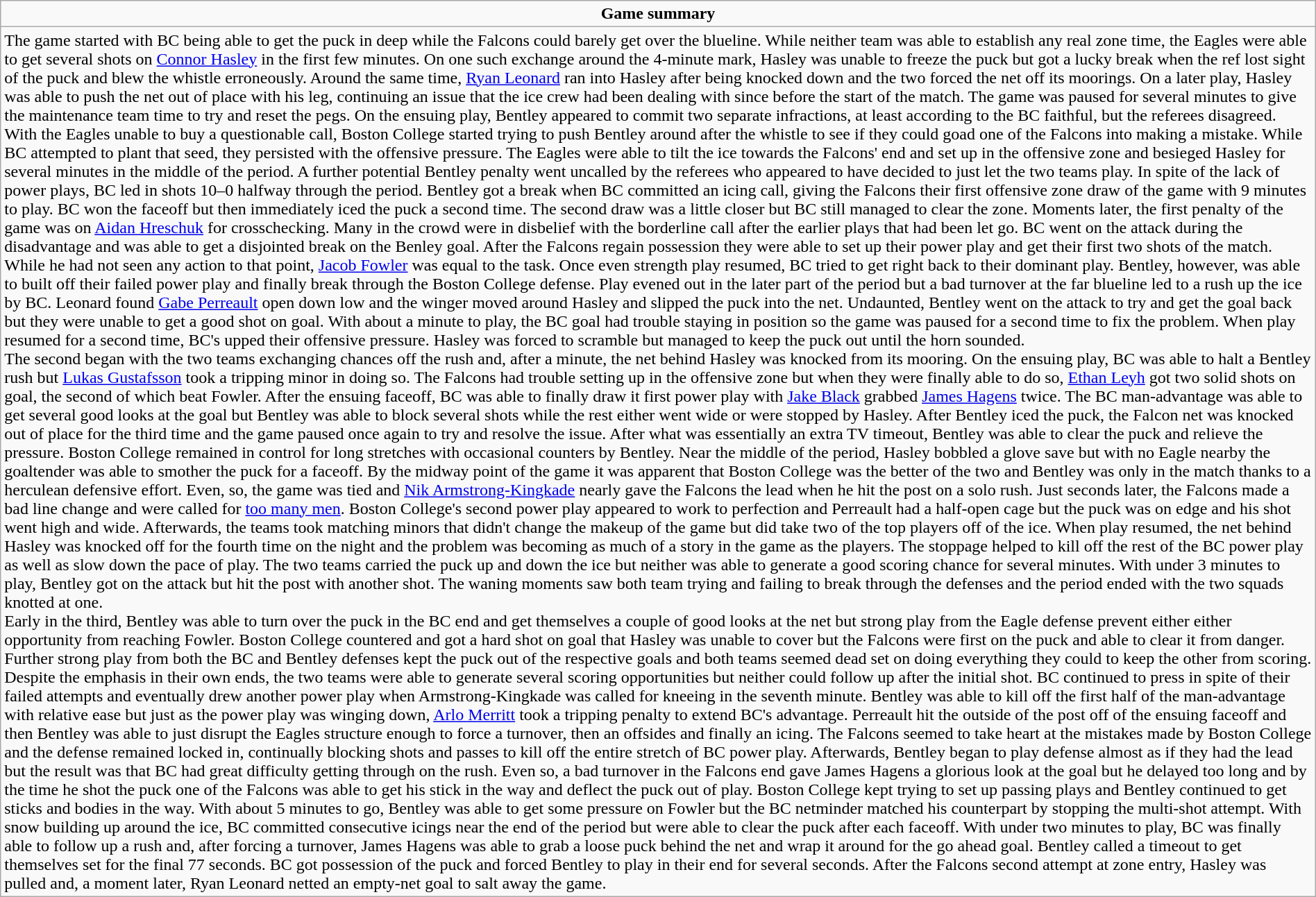<table role="presentation" class="wikitable mw-collapsible autocollapse" width=100%>
<tr>
<td align=center><strong>Game summary</strong></td>
</tr>
<tr>
<td>The game started with BC being able to get the puck in deep while the Falcons could barely get over the blueline. While neither team was able to establish any real zone time, the Eagles were able to get several shots on <a href='#'>Connor Hasley</a> in the first few minutes. On one such exchange around the 4-minute mark, Hasley was unable to freeze the puck but got a lucky break when the ref lost sight of the puck and blew the whistle erroneously. Around the same time, <a href='#'>Ryan Leonard</a> ran into Hasley after being knocked down and the two forced the net off its moorings. On a later play, Hasley was able to push the net out of place with his leg, continuing an issue that the ice crew had been dealing with since before the start of the match. The game was paused for several minutes to give the maintenance team time to try and reset the pegs. On the ensuing play, Bentley appeared to commit two separate infractions, at least according to the BC faithful, but the referees disagreed. With the Eagles unable to buy a questionable call, Boston College started trying to push Bentley around after the whistle to see if they could goad one of the Falcons into making a mistake. While BC attempted to plant that seed, they persisted with the offensive pressure. The Eagles were able to tilt the ice towards the Falcons' end and set up in the offensive zone and besieged Hasley for several minutes in the middle of the period. A further potential Bentley penalty went uncalled by the referees who appeared to have decided to just let the two teams play. In spite of the lack of power plays, BC led in shots 10–0 halfway through the period. Bentley got a break when BC committed an icing call, giving the Falcons their first offensive zone draw of the game with 9 minutes to play. BC won the faceoff but then immediately iced the puck a second time. The second draw was a little closer but BC still managed to clear the zone. Moments later, the first penalty of the game was on <a href='#'>Aidan Hreschuk</a> for crosschecking. Many in the crowd were in disbelief with the borderline call after the earlier plays that had been let go. BC went on the attack during the disadvantage and was able to get a disjointed break on the Benley goal. After the Falcons regain possession they were able to set up their power play and get their first two shots of the match. While he had not seen any action to that point, <a href='#'>Jacob Fowler</a> was equal to the task. Once even strength play resumed, BC tried to get right back to their dominant play. Bentley, however, was able to built off their failed power play and finally break through the Boston College defense. Play evened out in the later part of the period but a bad turnover at the far blueline led to a rush up the ice by BC. Leonard found <a href='#'>Gabe Perreault</a> open down low and the winger moved around Hasley and slipped the puck into the net. Undaunted, Bentley went on the attack to try and get the goal back but they were unable to get a good shot on goal. With about a minute to play, the BC goal had trouble staying in position so the game was paused for a second time to fix the problem. When play resumed for a second time, BC's upped their offensive pressure. Hasley was forced to scramble but managed to keep the puck out until the horn sounded.<br>The second began with the two teams exchanging chances off the rush and, after a minute, the net behind Hasley was knocked from its mooring. On the ensuing play, BC was able to halt a Bentley rush but <a href='#'>Lukas Gustafsson</a> took a tripping minor in doing so. The Falcons had trouble setting up in the offensive zone but when they were finally able to do so, <a href='#'>Ethan Leyh</a> got two solid shots on goal, the second of which beat Fowler. After the ensuing faceoff, BC was able to finally draw it first power play with <a href='#'>Jake Black</a> grabbed <a href='#'>James Hagens</a> twice. The BC man-advantage was able to get several good looks at the goal but Bentley was able to block several shots while the rest either went wide or were stopped by Hasley. After Bentley iced the puck, the Falcon net was knocked out of place for the third time and the game paused once again to try and resolve the issue. After what was essentially an extra TV timeout, Bentley was able to clear the puck and relieve the pressure. Boston College remained in control for long stretches with occasional counters by Bentley. Near the middle of the period, Hasley bobbled a glove save but with no Eagle nearby the goaltender was able to smother the puck for a faceoff. By the midway point of the game it was apparent that Boston College was the better of the two and Bentley was only in the match thanks to a herculean defensive effort. Even, so, the game was tied and <a href='#'>Nik Armstrong-Kingkade</a> nearly gave the Falcons the lead when he hit the post on a solo rush. Just seconds later, the Falcons made a bad line change and were called for <a href='#'>too many men</a>. Boston College's second power play appeared to work to perfection and Perreault had a half-open cage but the puck was on edge and his shot went high and wide. Afterwards, the teams took matching minors that didn't change the makeup of the game but did take two of the top players off of the ice. When play resumed, the net behind Hasley was knocked off for the fourth time on the night and the problem was becoming as much of a story in the game as the players. The stoppage helped to kill off the rest of the BC power play as well as slow down the pace of play. The two teams carried the puck up and down the ice but neither was able to generate a good scoring chance for several minutes. With under 3 minutes to play, Bentley got on the attack but hit the post with another shot. The waning moments saw both team trying and failing to break through the defenses and the period ended with the two squads knotted at one.<br>Early in the third, Bentley was able to turn over the puck in the BC end and get themselves a couple of good looks at the net but strong play from the Eagle defense prevent either either opportunity from reaching Fowler. Boston College countered and got a hard shot on goal that Hasley was unable to cover but the Falcons were first on the puck and able to clear it from danger. Further strong play from both the BC and Bentley defenses kept the puck out of the respective goals and both teams seemed dead set on doing everything they could to keep the other from scoring. Despite the emphasis in their own ends, the two teams were able to generate several scoring opportunities but neither could follow up after the initial shot. BC continued to press in spite of their failed attempts and eventually drew another power play when Armstrong-Kingkade was called for kneeing in the seventh minute. Bentley was able to kill off the first half of the man-advantage with relative ease but just as the power play was winging down, <a href='#'>Arlo Merritt</a> took a tripping penalty to extend BC's advantage. Perreault hit the outside of the post off of the ensuing faceoff and then Bentley was able to just disrupt the Eagles structure enough to force a turnover, then an offsides and finally an icing. The Falcons seemed to take heart at the mistakes made by Boston College and the defense remained locked in, continually blocking shots and passes to kill off the entire stretch of BC power play. Afterwards, Bentley began to play defense almost as if they had the lead but the result was that BC had great difficulty getting through on the rush. Even so, a bad turnover in the Falcons end gave James Hagens a glorious look at the goal but he delayed too long and by the time he shot the puck one of the Falcons was able to get his stick in the way and deflect the puck out of play. Boston College kept trying to set up passing plays and Bentley continued to get sticks and bodies in the way. With about 5 minutes to go, Bentley was able to get some pressure on Fowler but the BC netminder matched his counterpart by stopping the multi-shot attempt. With snow building up around the ice, BC committed consecutive icings near the end of the period but were able to clear the puck after each faceoff. With under two minutes to play, BC was finally able to follow up a rush and, after forcing a turnover, James Hagens was able to grab a loose puck behind the net and wrap it around for the go ahead goal. Bentley called a timeout to get themselves set for the final 77 seconds. BC got possession of the puck and forced Bentley to play in their end for several seconds. After the Falcons second attempt at zone entry, Hasley was pulled and, a moment later, Ryan Leonard netted an empty-net goal to salt away the game.</td>
</tr>
</table>
